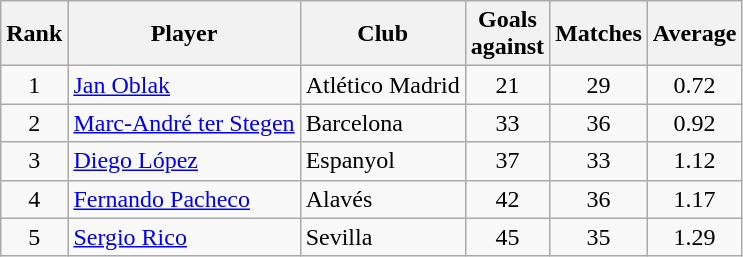<table class="wikitable" style="text-align:center">
<tr>
<th>Rank</th>
<th>Player</th>
<th>Club</th>
<th>Goals <br> against</th>
<th>Matches</th>
<th>Average</th>
</tr>
<tr>
<td>1</td>
<td align="left"> <a href='#'>Jan Oblak</a></td>
<td align="left">Atlético Madrid</td>
<td>21</td>
<td>29</td>
<td>0.72</td>
</tr>
<tr>
<td>2</td>
<td align="left"> <a href='#'>Marc-André ter Stegen</a></td>
<td align="left">Barcelona</td>
<td>33</td>
<td>36</td>
<td>0.92</td>
</tr>
<tr>
<td>3</td>
<td align="left"> <a href='#'>Diego López</a></td>
<td align="left">Espanyol</td>
<td>37</td>
<td>33</td>
<td>1.12</td>
</tr>
<tr>
<td>4</td>
<td align="left"> <a href='#'>Fernando Pacheco</a></td>
<td align="left">Alavés</td>
<td>42</td>
<td>36</td>
<td>1.17</td>
</tr>
<tr>
<td>5</td>
<td align="left"> <a href='#'>Sergio Rico</a></td>
<td align="left">Sevilla</td>
<td>45</td>
<td>35</td>
<td>1.29</td>
</tr>
</table>
